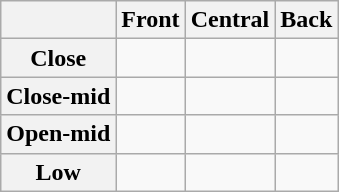<table class="wikitable" style="text-align:center">
<tr>
<th></th>
<th>Front</th>
<th>Central</th>
<th>Back</th>
</tr>
<tr>
<th>Close</th>
<td></td>
<td></td>
<td></td>
</tr>
<tr>
<th>Close-mid</th>
<td></td>
<td></td>
<td></td>
</tr>
<tr>
<th>Open-mid</th>
<td></td>
<td></td>
<td></td>
</tr>
<tr>
<th>Low</th>
<td></td>
<td></td>
<td></td>
</tr>
</table>
